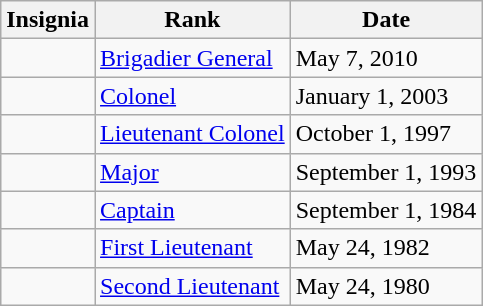<table class="wikitable" | align=center>
<tr>
<th>Insignia</th>
<th>Rank</th>
<th>Date</th>
</tr>
<tr>
<td></td>
<td><a href='#'>Brigadier General</a></td>
<td>May 7, 2010</td>
</tr>
<tr>
<td></td>
<td><a href='#'>Colonel</a></td>
<td>January 1, 2003</td>
</tr>
<tr>
<td></td>
<td><a href='#'>Lieutenant Colonel</a></td>
<td>October 1, 1997</td>
</tr>
<tr>
<td></td>
<td><a href='#'>Major</a></td>
<td>September 1, 1993</td>
</tr>
<tr>
<td></td>
<td><a href='#'>Captain</a></td>
<td>September 1, 1984</td>
</tr>
<tr>
<td></td>
<td><a href='#'>First Lieutenant</a></td>
<td>May 24, 1982</td>
</tr>
<tr>
<td></td>
<td><a href='#'>Second Lieutenant</a></td>
<td>May 24, 1980</td>
</tr>
</table>
